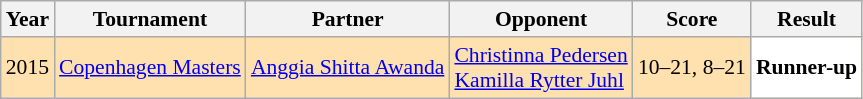<table class="sortable wikitable" style="font-size: 90%">
<tr>
<th>Year</th>
<th>Tournament</th>
<th>Partner</th>
<th>Opponent</th>
<th>Score</th>
<th>Result</th>
</tr>
<tr style="background:#FFE0AF">
<td align="center">2015</td>
<td align="left"><a href='#'>Copenhagen Masters</a></td>
<td align="left"> <a href='#'>Anggia Shitta Awanda</a></td>
<td align="left"> <a href='#'>Christinna Pedersen</a> <br>  <a href='#'>Kamilla Rytter Juhl</a></td>
<td align="left">10–21, 8–21</td>
<td style="text-align:left; background:white"> <strong>Runner-up</strong></td>
</tr>
</table>
